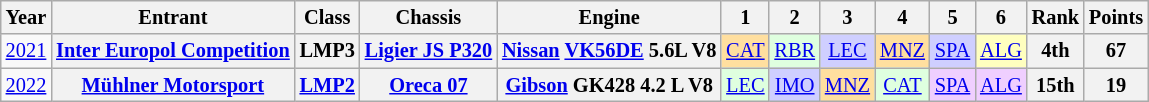<table class="wikitable" style="text-align:center; font-size:85%">
<tr>
<th>Year</th>
<th>Entrant</th>
<th>Class</th>
<th>Chassis</th>
<th>Engine</th>
<th>1</th>
<th>2</th>
<th>3</th>
<th>4</th>
<th>5</th>
<th>6</th>
<th>Rank</th>
<th>Points</th>
</tr>
<tr>
<td><a href='#'>2021</a></td>
<th nowrap><a href='#'>Inter Europol Competition</a></th>
<th>LMP3</th>
<th nowrap><a href='#'>Ligier JS P320</a></th>
<th nowrap><a href='#'>Nissan</a> <a href='#'>VK56DE</a> 5.6L V8</th>
<td style="background:#FFDF9F;"><a href='#'>CAT</a><br></td>
<td style="background:#DFFFDF;"><a href='#'>RBR</a><br></td>
<td style="background:#CFCFFF;"><a href='#'>LEC</a><br></td>
<td style="background:#FFDF9F;"><a href='#'>MNZ</a><br></td>
<td style="background:#CFCFFF;"><a href='#'>SPA</a><br></td>
<td style="background:#FFFFBF;"><a href='#'>ALG</a><br></td>
<th>4th</th>
<th>67</th>
</tr>
<tr>
<td><a href='#'>2022</a></td>
<th nowrap><a href='#'>Mühlner Motorsport</a></th>
<th><a href='#'>LMP2</a></th>
<th nowrap><a href='#'>Oreca 07</a></th>
<th nowrap><a href='#'>Gibson</a> GK428 4.2 L V8</th>
<td style="background:#DFFFDF;"><a href='#'>LEC</a><br></td>
<td style="background:#CFCFFF;"><a href='#'>IMO</a><br></td>
<td style="background:#FFDF9F;"><a href='#'>MNZ</a><br></td>
<td style="background:#DFFFDF;"><a href='#'>CAT</a><br></td>
<td style="background:#EFCFFF;"><a href='#'>SPA</a><br></td>
<td style="background:#EFCFFF;"><a href='#'>ALG</a><br></td>
<th>15th</th>
<th>19</th>
</tr>
</table>
